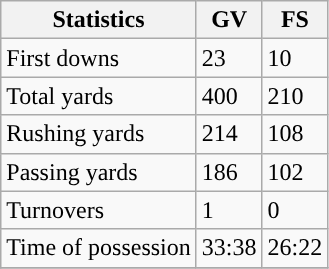<table class="wikitable" style="float: left;">
<tr>
<th>Statistics</th>
<th>GV</th>
<th>FS</th>
</tr>
<tr>
<td>First downs</td>
<td>23</td>
<td>10</td>
</tr>
<tr>
<td>Total yards</td>
<td>400</td>
<td>210</td>
</tr>
<tr>
<td>Rushing yards</td>
<td>214</td>
<td>108</td>
</tr>
<tr>
<td>Passing yards</td>
<td>186</td>
<td>102</td>
</tr>
<tr>
<td>Turnovers</td>
<td>1</td>
<td>0</td>
</tr>
<tr>
<td>Time of possession</td>
<td>33:38</td>
<td>26:22</td>
</tr>
<tr>
</tr>
</table>
